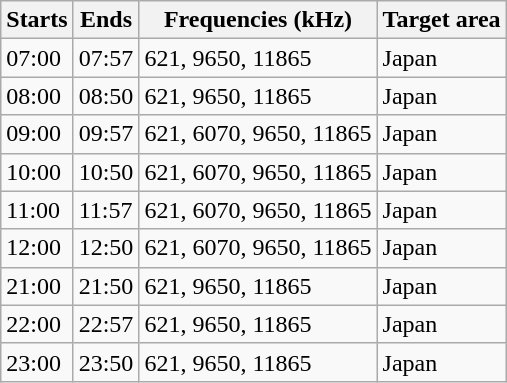<table class="wikitable sortable">
<tr>
<th>Starts</th>
<th>Ends</th>
<th>Frequencies (kHz)</th>
<th>Target area</th>
</tr>
<tr>
<td>07:00</td>
<td>07:57</td>
<td>621, 9650, 11865</td>
<td>Japan</td>
</tr>
<tr>
<td>08:00</td>
<td>08:50</td>
<td>621, 9650, 11865</td>
<td>Japan</td>
</tr>
<tr>
<td>09:00</td>
<td>09:57</td>
<td>621, 6070, 9650, 11865</td>
<td>Japan</td>
</tr>
<tr>
<td>10:00</td>
<td>10:50</td>
<td>621, 6070, 9650, 11865</td>
<td>Japan</td>
</tr>
<tr>
<td>11:00</td>
<td>11:57</td>
<td>621, 6070, 9650, 11865</td>
<td>Japan</td>
</tr>
<tr>
<td>12:00</td>
<td>12:50</td>
<td>621, 6070, 9650, 11865</td>
<td>Japan</td>
</tr>
<tr>
<td>21:00</td>
<td>21:50</td>
<td>621, 9650, 11865</td>
<td>Japan</td>
</tr>
<tr>
<td>22:00</td>
<td>22:57</td>
<td>621, 9650, 11865</td>
<td>Japan</td>
</tr>
<tr>
<td>23:00</td>
<td>23:50</td>
<td>621, 9650, 11865</td>
<td>Japan</td>
</tr>
</table>
